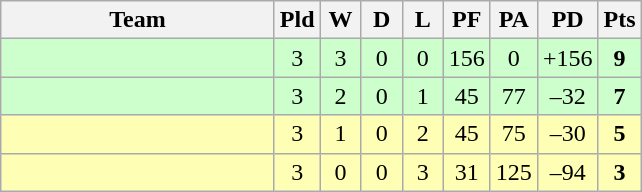<table class="wikitable" style="text-align:center;">
<tr>
<th width=175>Team</th>
<th width=20 abbr="Played">Pld</th>
<th width=20 abbr="Won">W</th>
<th width=20 abbr="Drawn">D</th>
<th width=20 abbr="Lost">L</th>
<th width=20 abbr="Points for">PF</th>
<th width=20 abbr="Points against">PA</th>
<th width=25 abbr="Points difference">PD</th>
<th width=20 abbr="Points">Pts</th>
</tr>
<tr bgcolor=ccffcc>
<td align=left></td>
<td>3</td>
<td>3</td>
<td>0</td>
<td>0</td>
<td>156</td>
<td>0</td>
<td>+156</td>
<td><strong>9</strong></td>
</tr>
<tr bgcolor=ccffcc>
<td align=left></td>
<td>3</td>
<td>2</td>
<td>0</td>
<td>1</td>
<td>45</td>
<td>77</td>
<td>–32</td>
<td><strong>7</strong></td>
</tr>
<tr bgcolor=feffb4>
<td align=left></td>
<td>3</td>
<td>1</td>
<td>0</td>
<td>2</td>
<td>45</td>
<td>75</td>
<td>–30</td>
<td><strong>5</strong></td>
</tr>
<tr bgcolor=feffb4>
<td align=left></td>
<td>3</td>
<td>0</td>
<td>0</td>
<td>3</td>
<td>31</td>
<td>125</td>
<td>–94</td>
<td><strong>3</strong></td>
</tr>
</table>
